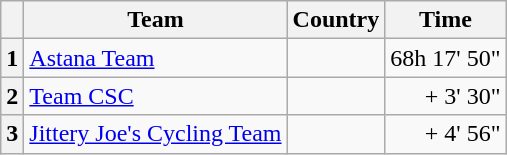<table class="wikitable">
<tr>
<th></th>
<th>Team</th>
<th>Country</th>
<th>Time</th>
</tr>
<tr>
<th>1</th>
<td><a href='#'>Astana Team</a></td>
<td></td>
<td align="right">68h 17' 50"</td>
</tr>
<tr>
<th>2</th>
<td><a href='#'>Team CSC</a></td>
<td></td>
<td align="right">+ 3' 30"</td>
</tr>
<tr>
<th>3</th>
<td><a href='#'>Jittery Joe's Cycling Team</a></td>
<td></td>
<td align="right">+ 4' 56"</td>
</tr>
</table>
